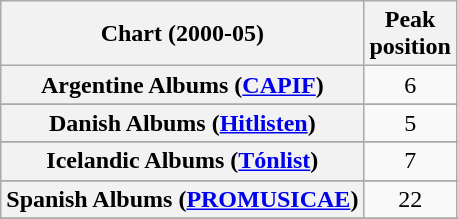<table class="wikitable sortable plainrowheaders" style="text-align:center">
<tr>
<th scope="col">Chart (2000-05)</th>
<th scope="col">Peak <br> position</th>
</tr>
<tr>
<th scope="row">Argentine Albums (<a href='#'>CAPIF</a>)</th>
<td style="text-align:center;">6</td>
</tr>
<tr>
</tr>
<tr>
</tr>
<tr>
</tr>
<tr>
</tr>
<tr>
</tr>
<tr>
<th scope="row">Danish Albums (<a href='#'>Hitlisten</a>)</th>
<td style="text-align:center;">5</td>
</tr>
<tr>
</tr>
<tr>
</tr>
<tr>
</tr>
<tr>
</tr>
<tr>
<th scope="row">Icelandic Albums (<a href='#'>Tónlist</a>)</th>
<td align="center">7</td>
</tr>
<tr>
</tr>
<tr>
</tr>
<tr>
</tr>
<tr>
</tr>
<tr>
<th scope="row">Spanish Albums (<a href='#'>PROMUSICAE</a>)</th>
<td align="center">22</td>
</tr>
<tr>
</tr>
<tr>
</tr>
<tr>
</tr>
<tr>
</tr>
</table>
